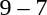<table style="text-align:center">
<tr>
<th width=200></th>
<th width=100></th>
<th width=200></th>
</tr>
<tr>
<td align=right><strong></strong></td>
<td>9 – 7</td>
<td align=left></td>
</tr>
</table>
